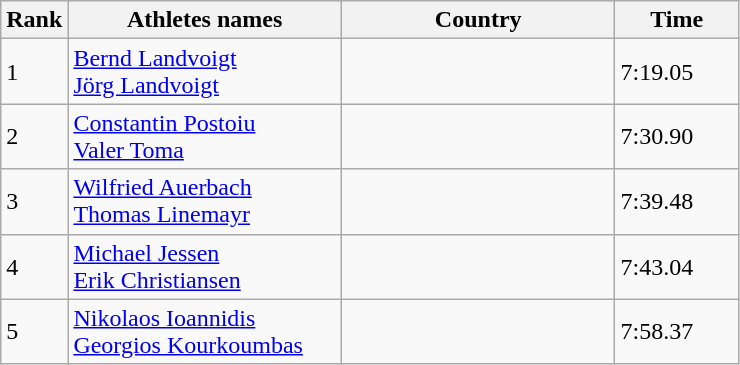<table class="wikitable">
<tr>
<th width=25>Rank</th>
<th width=175>Athletes names</th>
<th width=175>Country</th>
<th width=75>Time</th>
</tr>
<tr>
<td>1</td>
<td><a href='#'>Bernd Landvoigt</a><br><a href='#'>Jörg Landvoigt</a></td>
<td></td>
<td>7:19.05</td>
</tr>
<tr>
<td>2</td>
<td><a href='#'>Constantin Postoiu</a><br><a href='#'>Valer Toma</a></td>
<td></td>
<td>7:30.90</td>
</tr>
<tr>
<td>3</td>
<td><a href='#'>Wilfried Auerbach</a><br><a href='#'>Thomas Linemayr</a></td>
<td></td>
<td>7:39.48</td>
</tr>
<tr>
<td>4</td>
<td><a href='#'>Michael Jessen</a><br><a href='#'>Erik Christiansen</a></td>
<td></td>
<td>7:43.04</td>
</tr>
<tr>
<td>5</td>
<td><a href='#'>Nikolaos Ioannidis</a><br><a href='#'>Georgios Kourkoumbas</a></td>
<td></td>
<td>7:58.37</td>
</tr>
</table>
